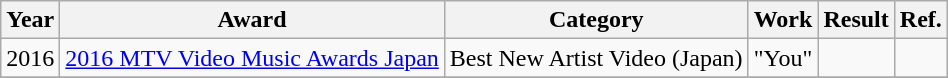<table class="wikitable">
<tr>
<th scope="col">Year</th>
<th scope="col">Award</th>
<th>Category</th>
<th scope="col">Work</th>
<th scope="col">Result</th>
<th scope="col">Ref.</th>
</tr>
<tr>
<td style="text-align:center;">2016</td>
<td><a href='#'>2016 MTV Video Music Awards Japan</a></td>
<td>Best New Artist Video (Japan)</td>
<td>"You"</td>
<td></td>
<td></td>
</tr>
<tr>
</tr>
</table>
